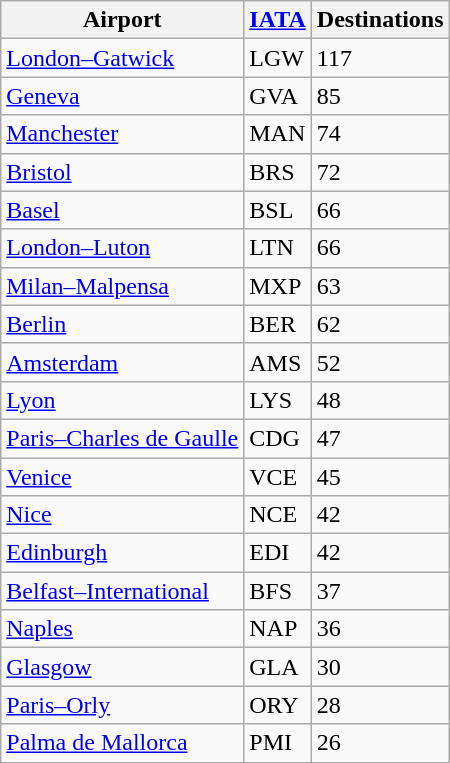<table class="wikitable sortable">
<tr>
<th>Airport</th>
<th><a href='#'>IATA</a></th>
<th>Destinations</th>
</tr>
<tr>
<td> <a href='#'>London–Gatwick</a></td>
<td>LGW</td>
<td>117</td>
</tr>
<tr>
<td> <a href='#'>Geneva</a></td>
<td>GVA</td>
<td>85</td>
</tr>
<tr>
<td> <a href='#'>Manchester</a></td>
<td>MAN</td>
<td>74</td>
</tr>
<tr>
<td> <a href='#'>Bristol</a></td>
<td>BRS</td>
<td>72</td>
</tr>
<tr>
<td> <a href='#'>Basel</a></td>
<td>BSL</td>
<td>66</td>
</tr>
<tr>
<td> <a href='#'>London–Luton</a></td>
<td>LTN</td>
<td>66</td>
</tr>
<tr>
<td> <a href='#'>Milan–Malpensa</a></td>
<td>MXP</td>
<td>63</td>
</tr>
<tr>
<td> <a href='#'>Berlin</a></td>
<td>BER</td>
<td>62</td>
</tr>
<tr>
<td> <a href='#'>Amsterdam</a></td>
<td>AMS</td>
<td>52</td>
</tr>
<tr>
<td> <a href='#'>Lyon</a></td>
<td>LYS</td>
<td>48</td>
</tr>
<tr>
<td> <a href='#'>Paris–Charles de Gaulle</a></td>
<td>CDG</td>
<td>47</td>
</tr>
<tr>
<td> <a href='#'>Venice</a></td>
<td>VCE</td>
<td>45</td>
</tr>
<tr>
<td> <a href='#'>Nice</a></td>
<td>NCE</td>
<td>42</td>
</tr>
<tr>
<td> <a href='#'>Edinburgh</a></td>
<td>EDI</td>
<td>42</td>
</tr>
<tr>
<td> <a href='#'>Belfast–International</a></td>
<td>BFS</td>
<td>37</td>
</tr>
<tr>
<td> <a href='#'>Naples</a></td>
<td>NAP</td>
<td>36</td>
</tr>
<tr>
<td> <a href='#'>Glasgow</a></td>
<td>GLA</td>
<td>30</td>
</tr>
<tr>
<td> <a href='#'>Paris–Orly</a></td>
<td>ORY</td>
<td>28</td>
</tr>
<tr>
<td> <a href='#'>Palma de Mallorca</a></td>
<td>PMI</td>
<td>26</td>
</tr>
<tr>
</tr>
</table>
